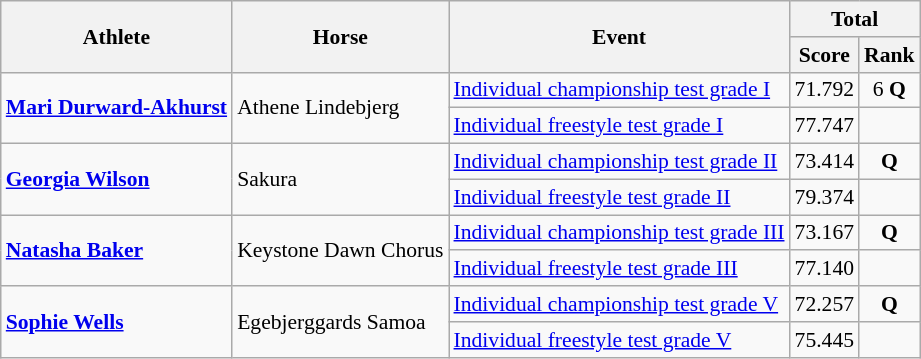<table class=wikitable style="font-size:90%">
<tr>
<th rowspan="2">Athlete</th>
<th rowspan="2">Horse</th>
<th rowspan="2">Event</th>
<th colspan="2">Total</th>
</tr>
<tr>
<th>Score</th>
<th>Rank</th>
</tr>
<tr>
<td rowspan="2"><strong><a href='#'>Mari Durward-Akhurst</a></strong></td>
<td rowspan="2">Athene Lindebjerg</td>
<td><a href='#'>Individual championship test grade I</a></td>
<td style="text-align:center">71.792</td>
<td style="text-align:center">6 <strong>Q</strong></td>
</tr>
<tr>
<td><a href='#'>Individual freestyle test grade I</a></td>
<td style="text-align:center">77.747</td>
<td style="text-align:center"></td>
</tr>
<tr>
<td rowspan="2"><strong><a href='#'>Georgia Wilson</a></strong></td>
<td rowspan="2">Sakura</td>
<td><a href='#'>Individual championship test grade II</a></td>
<td style="text-align:center">73.414</td>
<td style="text-align:center"> <strong>Q</strong></td>
</tr>
<tr>
<td><a href='#'>Individual freestyle test grade II</a></td>
<td style="text-align:center">79.374</td>
<td style="text-align:center"></td>
</tr>
<tr>
<td rowspan="2"><strong><a href='#'>Natasha Baker</a></strong></td>
<td rowspan="2">Keystone Dawn Chorus</td>
<td><a href='#'>Individual championship test grade III</a></td>
<td style="text-align:center">73.167</td>
<td style="text-align:center"> <strong>Q</strong></td>
</tr>
<tr>
<td><a href='#'>Individual freestyle test grade III</a></td>
<td style="text-align:center">77.140</td>
<td style="text-align:center"></td>
</tr>
<tr>
<td rowspan="2"><strong><a href='#'>Sophie Wells</a></strong></td>
<td rowspan="2">Egebjerggards Samoa</td>
<td><a href='#'>Individual championship test grade V</a></td>
<td style="text-align:center">72.257</td>
<td style="text-align:center"> <strong>Q</strong></td>
</tr>
<tr>
<td><a href='#'>Individual freestyle test grade V</a></td>
<td style="text-align:center">75.445</td>
<td style="text-align:center"></td>
</tr>
</table>
